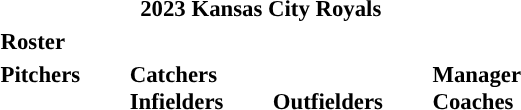<table class="toccolours" style="font-size: 95%;">
<tr>
<th colspan="10">2023 Kansas City Royals</th>
</tr>
<tr>
<td colspan="10"><strong>Roster</strong></td>
</tr>
<tr>
<td valign="top"><strong>Pitchers</strong><br>
































</td>
<td width="25px"></td>
<td valign="top"><strong>Catchers</strong><br>



<strong>Infielders</strong>









</td>
<td width="25px"></td>
<td valign="top"><br><strong>Outfielders</strong>









</td>
<td width="25px"></td>
<td valign="top"><strong>Manager</strong><br>
<strong>Coaches</strong>
 
 
 
 
 
 
 
 
 
 
 
 
 </td>
</tr>
</table>
